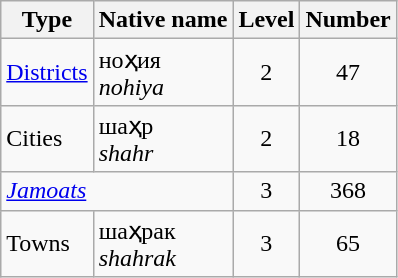<table class="wikitable">
<tr>
<th>Type</th>
<th>Native name</th>
<th>Level</th>
<th>Number</th>
</tr>
<tr>
<td><a href='#'>Districts</a></td>
<td>ноҳия<br><em>nohiya</em></td>
<td align="center">2</td>
<td align="center">47</td>
</tr>
<tr>
<td>Cities</td>
<td>шаҳр<br><em>shahr</em></td>
<td align="center">2</td>
<td align="center">18</td>
</tr>
<tr>
<td colspan="2"><em><a href='#'>Jamoats</a></em></td>
<td align="center">3</td>
<td align="center">368</td>
</tr>
<tr>
<td>Towns</td>
<td>шаҳрак<br><em>shahrak</em></td>
<td align="center">3</td>
<td align="center">65</td>
</tr>
</table>
